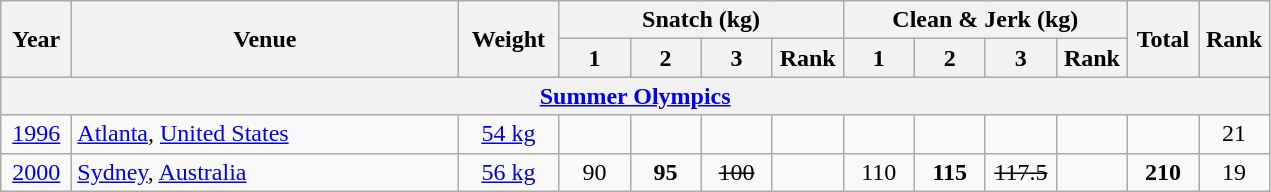<table class = "wikitable" style="text-align:center;">
<tr>
<th rowspan=2 width=40>Year</th>
<th rowspan=2 width=250>Venue</th>
<th rowspan=2 width=60>Weight</th>
<th colspan=4>Snatch (kg)</th>
<th colspan=4>Clean & Jerk (kg)</th>
<th rowspan=2 width=40>Total</th>
<th rowspan=2 width=40>Rank</th>
</tr>
<tr>
<th width=40>1</th>
<th width=40>2</th>
<th width=40>3</th>
<th width=40>Rank</th>
<th width=40>1</th>
<th width=40>2</th>
<th width=40>3</th>
<th width=40>Rank</th>
</tr>
<tr>
<th colspan=13><a href='#'>Summer Olympics</a></th>
</tr>
<tr>
<td><a href='#'>1996</a></td>
<td align=left> <a href='#'>Atlanta</a>, <a href='#'>United States</a></td>
<td><a href='#'>54 kg</a></td>
<td></td>
<td><strong> </strong></td>
<td></td>
<td></td>
<td></td>
<td><strong> </strong></td>
<td></td>
<td></td>
<td><strong></strong></td>
<td>21</td>
</tr>
<tr>
<td><a href='#'>2000</a></td>
<td align=left> <a href='#'>Sydney</a>, <a href='#'>Australia</a></td>
<td><a href='#'>56 kg</a></td>
<td>90</td>
<td><strong>95</strong></td>
<td><s>100</s></td>
<td></td>
<td>110</td>
<td><strong>115</strong></td>
<td><s>117.5</s></td>
<td></td>
<td><strong>210</strong></td>
<td>19</td>
</tr>
</table>
